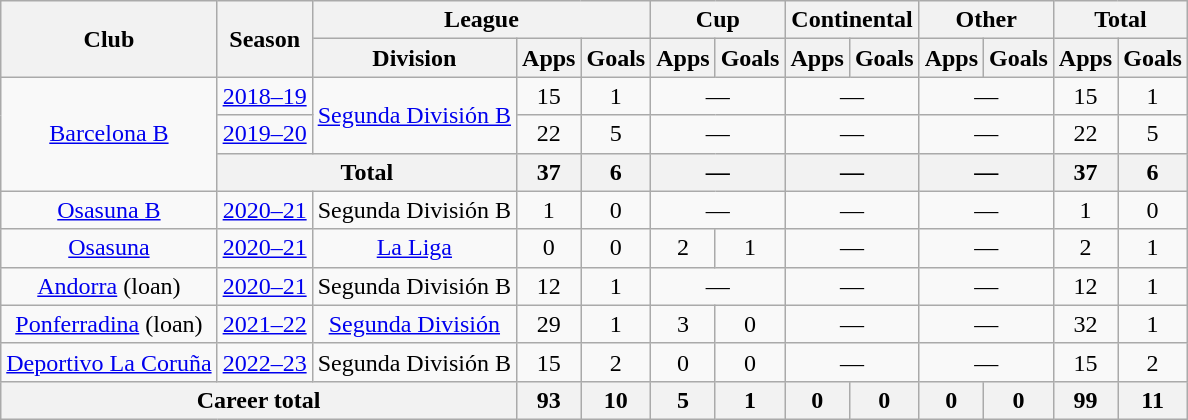<table class="wikitable" style="text-align:center">
<tr>
<th rowspan="2">Club</th>
<th rowspan="2">Season</th>
<th colspan="3">League</th>
<th colspan="2">Cup</th>
<th colspan="2">Continental</th>
<th colspan="2">Other</th>
<th colspan="2">Total</th>
</tr>
<tr>
<th>Division</th>
<th>Apps</th>
<th>Goals</th>
<th>Apps</th>
<th>Goals</th>
<th>Apps</th>
<th>Goals</th>
<th>Apps</th>
<th>Goals</th>
<th>Apps</th>
<th>Goals</th>
</tr>
<tr>
<td rowspan="3"><a href='#'>Barcelona B</a></td>
<td><a href='#'>2018–19</a></td>
<td rowspan="2"><a href='#'>Segunda División B</a></td>
<td>15</td>
<td>1</td>
<td colspan="2">—</td>
<td colspan="2">—</td>
<td colspan="2">—</td>
<td>15</td>
<td>1</td>
</tr>
<tr>
<td><a href='#'>2019–20</a></td>
<td>22</td>
<td>5</td>
<td colspan="2">—</td>
<td colspan="2">—</td>
<td colspan="2">—</td>
<td>22</td>
<td>5</td>
</tr>
<tr>
<th colspan="2">Total</th>
<th>37</th>
<th>6</th>
<th colspan="2">—</th>
<th colspan="2">—</th>
<th colspan="2">—</th>
<th>37</th>
<th>6</th>
</tr>
<tr>
<td><a href='#'>Osasuna B</a></td>
<td><a href='#'>2020–21</a></td>
<td>Segunda División B</td>
<td>1</td>
<td>0</td>
<td colspan="2">—</td>
<td colspan="2">—</td>
<td colspan="2">—</td>
<td>1</td>
<td>0</td>
</tr>
<tr>
<td><a href='#'>Osasuna</a></td>
<td><a href='#'>2020–21</a></td>
<td><a href='#'>La Liga</a></td>
<td>0</td>
<td>0</td>
<td>2</td>
<td>1</td>
<td colspan="2">—</td>
<td colspan="2">—</td>
<td>2</td>
<td>1</td>
</tr>
<tr>
<td><a href='#'>Andorra</a> (loan)</td>
<td><a href='#'>2020–21</a></td>
<td>Segunda División B</td>
<td>12</td>
<td>1</td>
<td colspan="2">—</td>
<td colspan="2">—</td>
<td colspan="2">—</td>
<td>12</td>
<td>1</td>
</tr>
<tr>
<td><a href='#'>Ponferradina</a> (loan)</td>
<td><a href='#'>2021–22</a></td>
<td><a href='#'>Segunda División</a></td>
<td>29</td>
<td>1</td>
<td>3</td>
<td>0</td>
<td colspan="2">—</td>
<td colspan="2">—</td>
<td>32</td>
<td>1</td>
</tr>
<tr>
<td><a href='#'>Deportivo La Coruña</a></td>
<td><a href='#'>2022–23</a></td>
<td>Segunda División B</td>
<td>15</td>
<td>2</td>
<td>0</td>
<td>0</td>
<td colspan="2">—</td>
<td colspan="2">—</td>
<td>15</td>
<td>2</td>
</tr>
<tr>
<th colspan="3">Career total</th>
<th>93</th>
<th>10</th>
<th>5</th>
<th>1</th>
<th>0</th>
<th>0</th>
<th>0</th>
<th>0</th>
<th>99</th>
<th>11</th>
</tr>
</table>
